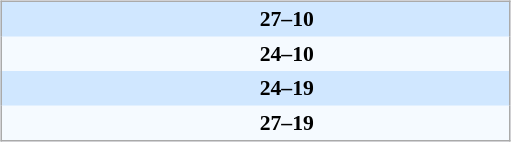<table width="100%" align=center>
<tr>
<td valign="top" width="50%"><br><table align=center cellpadding="3" cellspacing="0" style="background: #F5FAFF; border: 1px #aaa solid; border-collapse:collapse; font-size:95%;" width=340>
<tr bgcolor=#D0E7FF style=font-size:95%>
<td align=center width=40></td>
<td width=130 align=right></td>
<td align=center width=40><strong>27–10</strong></td>
<td width=130></td>
</tr>
<tr style=font-size:95%>
<td align=center></td>
<td align=right></td>
<td align=center><strong>24–10</strong></td>
<td></td>
</tr>
<tr bgcolor=#D0E7FF style=font-size:95%>
<td align=center></td>
<td width=130 align=right></td>
<td align=center><strong>24–19</strong></td>
<td></td>
</tr>
<tr style=font-size:95%>
<td align=center></td>
<td align=right></td>
<td align=center><strong>27–19</strong></td>
<td></td>
</tr>
</table>
</td>
<td valign="top" width="50%"><br><table align=center cellpadding="3" cellspacing="0" width=340>
</table>
</td>
</tr>
</table>
